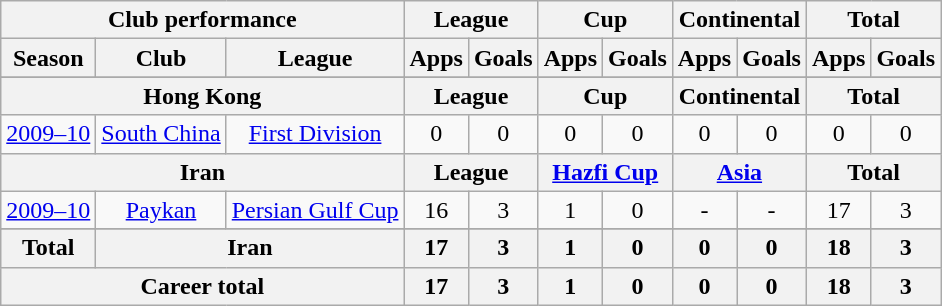<table class="wikitable" style="text-align:center">
<tr>
<th colspan=3>Club performance</th>
<th colspan=2>League</th>
<th colspan=2>Cup</th>
<th colspan=2>Continental</th>
<th colspan=2>Total</th>
</tr>
<tr>
<th>Season</th>
<th>Club</th>
<th>League</th>
<th>Apps</th>
<th>Goals</th>
<th>Apps</th>
<th>Goals</th>
<th>Apps</th>
<th>Goals</th>
<th>Apps</th>
<th>Goals</th>
</tr>
<tr>
</tr>
<tr>
<th colspan=3>Hong Kong</th>
<th colspan=2>League</th>
<th colspan=2>Cup</th>
<th colspan=2>Continental</th>
<th colspan=2>Total</th>
</tr>
<tr>
<td><a href='#'>2009–10</a></td>
<td rowspan="1"><a href='#'>South China</a></td>
<td rowspan="1"><a href='#'>First Division</a></td>
<td>0</td>
<td>0</td>
<td>0</td>
<td>0</td>
<td>0</td>
<td>0</td>
<td>0</td>
<td>0</td>
</tr>
<tr>
<th colspan=3>Iran</th>
<th colspan=2>League</th>
<th colspan=2><a href='#'>Hazfi Cup</a></th>
<th colspan=2><a href='#'>Asia</a></th>
<th colspan=2>Total</th>
</tr>
<tr>
<td><a href='#'>2009–10</a></td>
<td rowspan="1"><a href='#'>Paykan</a></td>
<td rowspan="1"><a href='#'>Persian Gulf Cup</a></td>
<td>16</td>
<td>3</td>
<td>1</td>
<td>0</td>
<td>-</td>
<td>-</td>
<td>17</td>
<td>3</td>
</tr>
<tr>
</tr>
<tr>
<th rowspan=1>Total</th>
<th colspan=2>Iran</th>
<th>17</th>
<th>3</th>
<th>1</th>
<th>0</th>
<th>0</th>
<th>0</th>
<th>18</th>
<th>3</th>
</tr>
<tr>
<th colspan=3>Career total</th>
<th>17</th>
<th>3</th>
<th>1</th>
<th>0</th>
<th>0</th>
<th>0</th>
<th>18</th>
<th>3</th>
</tr>
</table>
